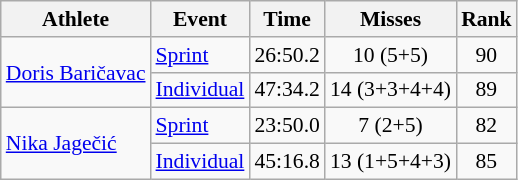<table class="wikitable" style="font-size:90%">
<tr>
<th>Athlete</th>
<th>Event</th>
<th>Time</th>
<th>Misses</th>
<th>Rank</th>
</tr>
<tr align=center>
<td align=left rowspan=2><a href='#'>Doris Baričavac</a></td>
<td align=left><a href='#'>Sprint</a></td>
<td>26:50.2</td>
<td>10 (5+5)</td>
<td>90</td>
</tr>
<tr align=center>
<td align=left><a href='#'>Individual</a></td>
<td>47:34.2</td>
<td>14 (3+3+4+4)</td>
<td>89</td>
</tr>
<tr align=center>
<td align=left rowspan=2><a href='#'>Nika Jagečić</a></td>
<td align=left><a href='#'>Sprint</a></td>
<td>23:50.0</td>
<td>7 (2+5)</td>
<td>82</td>
</tr>
<tr align=center>
<td align=left><a href='#'>Individual</a></td>
<td>45:16.8</td>
<td>13 (1+5+4+3)</td>
<td>85</td>
</tr>
</table>
